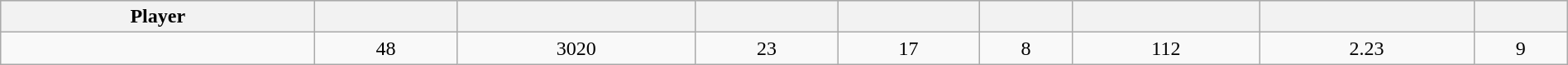<table class="wikitable sortable" style="width:100%;">
<tr style="text-align:center; background:#ddd;">
<th>Player</th>
<th></th>
<th></th>
<th></th>
<th></th>
<th></th>
<th></th>
<th></th>
<th></th>
</tr>
<tr align=center>
<td></td>
<td>48</td>
<td>3020</td>
<td>23</td>
<td>17</td>
<td>8</td>
<td>112</td>
<td>2.23</td>
<td>9</td>
</tr>
</table>
